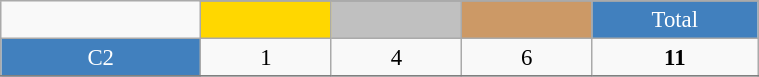<table class="wikitable"  style="font-size:95%; text-align:center; border:gray solid 1px; width:40%;">
<tr>
<td rowspan="2" style="width:3%;"></td>
</tr>
<tr>
<td style="width:2%;" bgcolor=gold></td>
<td style="width:2%;" bgcolor=silver></td>
<td style="width:2%;" bgcolor=cc9966></td>
<td style="width:2%; background-color:#4180be; color:white;">Total</td>
</tr>
<tr>
<td style="background-color:#4180be; color:white;">C2</td>
<td>1</td>
<td>4</td>
<td>6</td>
<td><strong>11</strong></td>
</tr>
<tr>
</tr>
</table>
